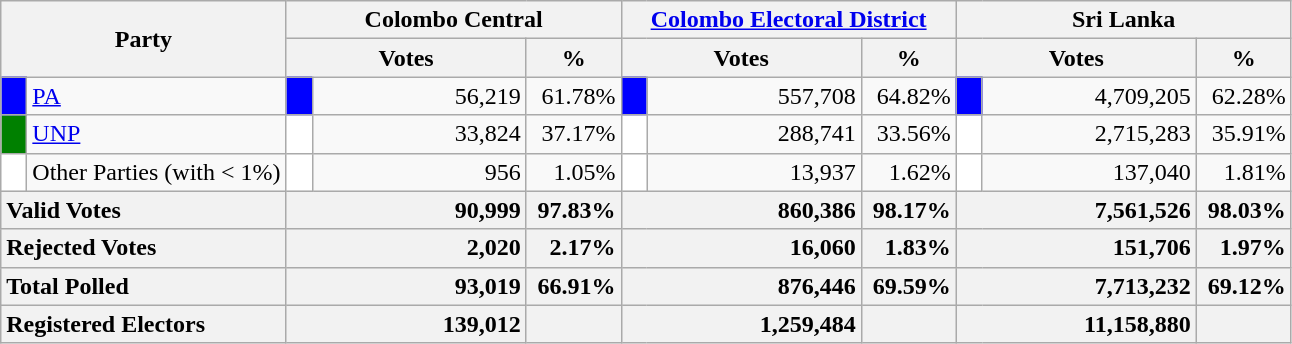<table class="wikitable">
<tr>
<th colspan="2" width="144px"rowspan="2">Party</th>
<th colspan="3" width="216px">Colombo Central</th>
<th colspan="3" width="216px"><a href='#'>Colombo Electoral District</a></th>
<th colspan="3" width="216px">Sri Lanka</th>
</tr>
<tr>
<th colspan="2" width="144px">Votes</th>
<th>%</th>
<th colspan="2" width="144px">Votes</th>
<th>%</th>
<th colspan="2" width="144px">Votes</th>
<th>%</th>
</tr>
<tr>
<td style="background-color:blue;" width="10px"></td>
<td style="text-align:left;"><a href='#'>PA</a></td>
<td style="background-color:blue;" width="10px"></td>
<td style="text-align:right;">56,219</td>
<td style="text-align:right;">61.78%</td>
<td style="background-color:blue;" width="10px"></td>
<td style="text-align:right;">557,708</td>
<td style="text-align:right;">64.82%</td>
<td style="background-color:blue;" width="10px"></td>
<td style="text-align:right;">4,709,205</td>
<td style="text-align:right;">62.28%</td>
</tr>
<tr>
<td style="background-color:green;" width="10px"></td>
<td style="text-align:left;"><a href='#'>UNP</a></td>
<td style="background-color:white;" width="10px"></td>
<td style="text-align:right;">33,824</td>
<td style="text-align:right;">37.17%</td>
<td style="background-color:white;" width="10px"></td>
<td style="text-align:right;">288,741</td>
<td style="text-align:right;">33.56%</td>
<td style="background-color:white;" width="10px"></td>
<td style="text-align:right;">2,715,283</td>
<td style="text-align:right;">35.91%</td>
</tr>
<tr>
<td style="background-color:white;" width="10px"></td>
<td style="text-align:left;">Other Parties (with < 1%)</td>
<td style="background-color:white;" width="10px"></td>
<td style="text-align:right;">956</td>
<td style="text-align:right;">1.05%</td>
<td style="background-color:white;" width="10px"></td>
<td style="text-align:right;">13,937</td>
<td style="text-align:right;">1.62%</td>
<td style="background-color:white;" width="10px"></td>
<td style="text-align:right;">137,040</td>
<td style="text-align:right;">1.81%</td>
</tr>
<tr>
<th colspan="2" width="144px"style="text-align:left;">Valid Votes</th>
<th style="text-align:right;"colspan="2" width="144px">90,999</th>
<th style="text-align:right;">97.83%</th>
<th style="text-align:right;"colspan="2" width="144px">860,386</th>
<th style="text-align:right;">98.17%</th>
<th style="text-align:right;"colspan="2" width="144px">7,561,526</th>
<th style="text-align:right;">98.03%</th>
</tr>
<tr>
<th colspan="2" width="144px"style="text-align:left;">Rejected Votes</th>
<th style="text-align:right;"colspan="2" width="144px">2,020</th>
<th style="text-align:right;">2.17%</th>
<th style="text-align:right;"colspan="2" width="144px">16,060</th>
<th style="text-align:right;">1.83%</th>
<th style="text-align:right;"colspan="2" width="144px">151,706</th>
<th style="text-align:right;">1.97%</th>
</tr>
<tr>
<th colspan="2" width="144px"style="text-align:left;">Total Polled</th>
<th style="text-align:right;"colspan="2" width="144px">93,019</th>
<th style="text-align:right;">66.91%</th>
<th style="text-align:right;"colspan="2" width="144px">876,446</th>
<th style="text-align:right;">69.59%</th>
<th style="text-align:right;"colspan="2" width="144px">7,713,232</th>
<th style="text-align:right;">69.12%</th>
</tr>
<tr>
<th colspan="2" width="144px"style="text-align:left;">Registered Electors</th>
<th style="text-align:right;"colspan="2" width="144px">139,012</th>
<th></th>
<th style="text-align:right;"colspan="2" width="144px">1,259,484</th>
<th></th>
<th style="text-align:right;"colspan="2" width="144px">11,158,880</th>
<th></th>
</tr>
</table>
